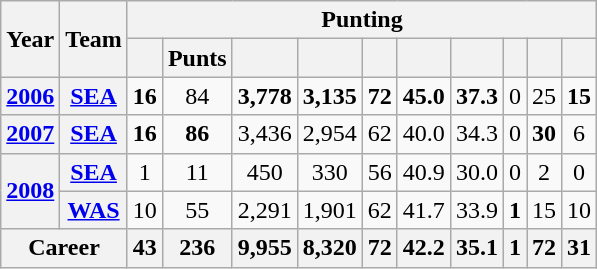<table class=wikitable style="text-align:center;">
<tr>
<th rowspan="2">Year</th>
<th rowspan="2">Team</th>
<th colspan="10">Punting</th>
</tr>
<tr>
<th></th>
<th>Punts</th>
<th></th>
<th></th>
<th></th>
<th></th>
<th></th>
<th></th>
<th></th>
<th></th>
</tr>
<tr>
<th><a href='#'>2006</a></th>
<th><a href='#'>SEA</a></th>
<td><strong>16</strong></td>
<td>84</td>
<td><strong>3,778</strong></td>
<td><strong>3,135</strong></td>
<td><strong>72</strong></td>
<td><strong>45.0</strong></td>
<td><strong>37.3</strong></td>
<td>0</td>
<td>25</td>
<td><strong>15</strong></td>
</tr>
<tr>
<th><a href='#'>2007</a></th>
<th><a href='#'>SEA</a></th>
<td><strong>16</strong></td>
<td><strong>86</strong></td>
<td>3,436</td>
<td>2,954</td>
<td>62</td>
<td>40.0</td>
<td>34.3</td>
<td>0</td>
<td><strong>30</strong></td>
<td>6</td>
</tr>
<tr>
<th rowspan="2"><a href='#'>2008</a></th>
<th><a href='#'>SEA</a></th>
<td>1</td>
<td>11</td>
<td>450</td>
<td>330</td>
<td>56</td>
<td>40.9</td>
<td>30.0</td>
<td>0</td>
<td>2</td>
<td>0</td>
</tr>
<tr>
<th><a href='#'>WAS</a></th>
<td>10</td>
<td>55</td>
<td>2,291</td>
<td>1,901</td>
<td>62</td>
<td>41.7</td>
<td>33.9</td>
<td><strong>1</strong></td>
<td>15</td>
<td>10</td>
</tr>
<tr>
<th colspan="2">Career</th>
<th>43</th>
<th>236</th>
<th>9,955</th>
<th>8,320</th>
<th>72</th>
<th>42.2</th>
<th>35.1</th>
<th>1</th>
<th>72</th>
<th>31</th>
</tr>
</table>
